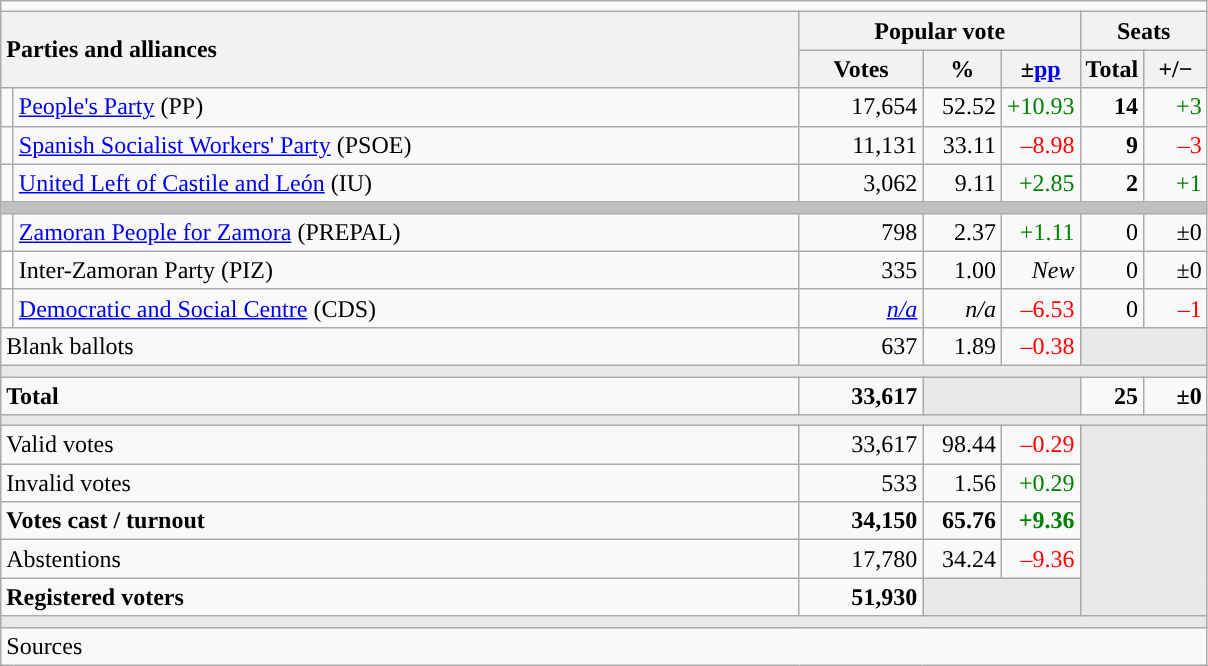<table class="wikitable" style="text-align:right;">
<tr>
<td colspan="7"></td>
</tr>
<tr>
<th style="text-align:left;" rowspan="2" colspan="2" width="525">Parties and alliances</th>
<th colspan="3">Popular vote</th>
<th colspan="2">Seats</th>
</tr>
<tr>
<th width="75">Votes</th>
<th width="45">%</th>
<th width="45">±<a href='#'>pp</a></th>
<th width="35">Total</th>
<th width="35">+/−</th>
</tr>
<tr>
<td width="1" style="color:inherit;background:"></td>
<td align="left"><a href='#'>People's Party</a> (PP)</td>
<td>17,654</td>
<td>52.52</td>
<td style="color:green;">+10.93</td>
<td><strong>14</strong></td>
<td style="color:green;">+3</td>
</tr>
<tr>
<td style="color:inherit;background:"></td>
<td align="left"><a href='#'>Spanish Socialist Workers' Party</a> (PSOE)</td>
<td>11,131</td>
<td>33.11</td>
<td style="color:red;">–8.98</td>
<td><strong>9</strong></td>
<td style="color:red;">–3</td>
</tr>
<tr>
<td style="color:inherit;background:"></td>
<td align="left"><a href='#'>United Left of Castile and León</a> (IU)</td>
<td>3,062</td>
<td>9.11</td>
<td style="color:green;">+2.85</td>
<td><strong>2</strong></td>
<td style="color:green;">+1</td>
</tr>
<tr>
<td colspan="7" bgcolor="#C0C0C0"></td>
</tr>
<tr>
<td style="color:inherit;background:"></td>
<td align="left"><a href='#'>Zamoran People for Zamora</a> (PREPAL)</td>
<td>798</td>
<td>2.37</td>
<td style="color:green;">+1.11</td>
<td>0</td>
<td>±0</td>
</tr>
<tr>
<td bgcolor="white"></td>
<td align="left">Inter-Zamoran Party (PIZ)</td>
<td>335</td>
<td>1.00</td>
<td><em>New</em></td>
<td>0</td>
<td>±0</td>
</tr>
<tr>
<td style="color:inherit;background:"></td>
<td align="left"><a href='#'>Democratic and Social Centre</a> (CDS)</td>
<td><em><a href='#'>n/a</a></em></td>
<td><em>n/a</em></td>
<td style="color:red;">–6.53</td>
<td>0</td>
<td style="color:red;">–1</td>
</tr>
<tr>
<td align="left" colspan="2">Blank ballots</td>
<td>637</td>
<td>1.89</td>
<td style="color:red;">–0.38</td>
<td bgcolor="#E9E9E9" colspan="2"></td>
</tr>
<tr>
<td colspan="7" bgcolor="#E9E9E9"></td>
</tr>
<tr style="font-weight:bold;">
<td align="left" colspan="2">Total</td>
<td>33,617</td>
<td bgcolor="#E9E9E9" colspan="2"></td>
<td>25</td>
<td>±0</td>
</tr>
<tr>
<td colspan="7" bgcolor="#E9E9E9"></td>
</tr>
<tr>
<td align="left" colspan="2">Valid votes</td>
<td>33,617</td>
<td>98.44</td>
<td style="color:red;">–0.29</td>
<td bgcolor="#E9E9E9" colspan="2" rowspan="5"></td>
</tr>
<tr>
<td align="left" colspan="2">Invalid votes</td>
<td>533</td>
<td>1.56</td>
<td style="color:green;">+0.29</td>
</tr>
<tr style="font-weight:bold;">
<td align="left" colspan="2">Votes cast / turnout</td>
<td>34,150</td>
<td>65.76</td>
<td style="color:green;">+9.36</td>
</tr>
<tr>
<td align="left" colspan="2">Abstentions</td>
<td>17,780</td>
<td>34.24</td>
<td style="color:red;">–9.36</td>
</tr>
<tr style="font-weight:bold;">
<td align="left" colspan="2">Registered voters</td>
<td>51,930</td>
<td bgcolor="#E9E9E9" colspan="2"></td>
</tr>
<tr>
<td colspan="7" bgcolor="#E9E9E9"></td>
</tr>
<tr>
<td align="left" colspan="7">Sources</td>
</tr>
</table>
